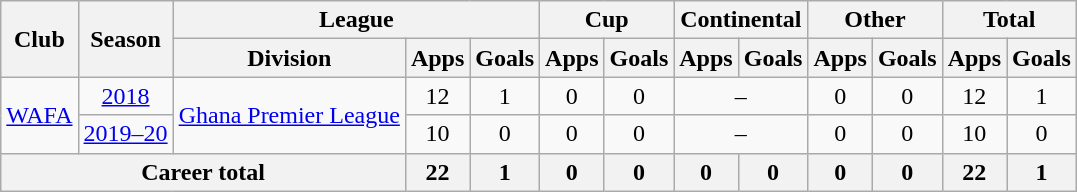<table class="wikitable" style="text-align: center">
<tr>
<th rowspan="2">Club</th>
<th rowspan="2">Season</th>
<th colspan="3">League</th>
<th colspan="2">Cup</th>
<th colspan="2">Continental</th>
<th colspan="2">Other</th>
<th colspan="2">Total</th>
</tr>
<tr>
<th>Division</th>
<th>Apps</th>
<th>Goals</th>
<th>Apps</th>
<th>Goals</th>
<th>Apps</th>
<th>Goals</th>
<th>Apps</th>
<th>Goals</th>
<th>Apps</th>
<th>Goals</th>
</tr>
<tr>
<td rowspan="2"><a href='#'>WAFA</a></td>
<td><a href='#'>2018</a></td>
<td rowspan="2"><a href='#'>Ghana Premier League</a></td>
<td>12</td>
<td>1</td>
<td>0</td>
<td>0</td>
<td colspan="2">–</td>
<td>0</td>
<td>0</td>
<td>12</td>
<td>1</td>
</tr>
<tr>
<td><a href='#'>2019–20</a></td>
<td>10</td>
<td>0</td>
<td>0</td>
<td>0</td>
<td colspan="2">–</td>
<td>0</td>
<td>0</td>
<td>10</td>
<td>0</td>
</tr>
<tr>
<th colspan="3"><strong>Career total</strong></th>
<th>22</th>
<th>1</th>
<th>0</th>
<th>0</th>
<th>0</th>
<th>0</th>
<th>0</th>
<th>0</th>
<th>22</th>
<th>1</th>
</tr>
</table>
